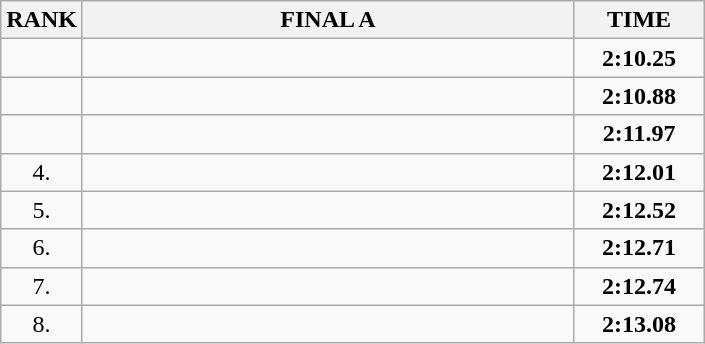<table class="wikitable">
<tr>
<th>RANK</th>
<th style="width: 20em">FINAL A</th>
<th style="width: 5em">TIME</th>
</tr>
<tr>
<td align="center"></td>
<td></td>
<td align="center"><strong>2:10.25</strong></td>
</tr>
<tr>
<td align="center"></td>
<td></td>
<td align="center"><strong>2:10.88</strong></td>
</tr>
<tr>
<td align="center"></td>
<td></td>
<td align="center"><strong>2:11.97</strong></td>
</tr>
<tr>
<td align="center">4.</td>
<td></td>
<td align="center"><strong>2:12.01</strong></td>
</tr>
<tr>
<td align="center">5.</td>
<td></td>
<td align="center"><strong>2:12.52</strong></td>
</tr>
<tr>
<td align="center">6.</td>
<td></td>
<td align="center"><strong>2:12.71</strong></td>
</tr>
<tr>
<td align="center">7.</td>
<td></td>
<td align="center"><strong>2:12.74</strong></td>
</tr>
<tr>
<td align="center">8.</td>
<td></td>
<td align="center"><strong>2:13.08</strong></td>
</tr>
</table>
